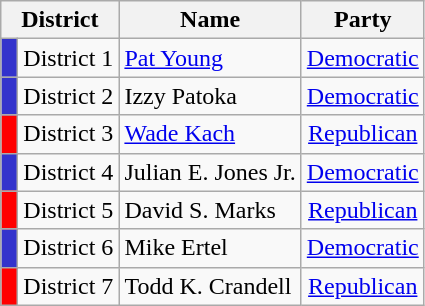<table class=wikitable>
<tr>
<th colspan="2"  style="text-align:center; vertical-align:bottom;">District</th>
<th align=center>Name</th>
<th valign=bottom>Party</th>
</tr>
<tr>
<td style="background:#33c;"> </td>
<td>District 1</td>
<td><a href='#'>Pat Young</a></td>
<td align=center><a href='#'>Democratic</a></td>
</tr>
<tr>
<td style="background:#33c;"> </td>
<td>District 2</td>
<td>Izzy Patoka</td>
<td align=center><a href='#'>Democratic</a></td>
</tr>
<tr>
<td bgcolor=red> </td>
<td>District 3</td>
<td><a href='#'>Wade Kach</a></td>
<td align=center><a href='#'>Republican</a></td>
</tr>
<tr>
<td style="background:#33c;"> </td>
<td>District 4</td>
<td>Julian E. Jones Jr.</td>
<td align=center><a href='#'>Democratic</a></td>
</tr>
<tr>
<td bgcolor=red> </td>
<td>District 5</td>
<td>David S. Marks</td>
<td align=center><a href='#'>Republican</a></td>
</tr>
<tr>
<td style="background:#33c;"> </td>
<td>District 6</td>
<td>Mike Ertel</td>
<td align=center><a href='#'>Democratic</a></td>
</tr>
<tr>
<td bgcolor=red> </td>
<td>District 7</td>
<td>Todd K. Crandell</td>
<td align=center><a href='#'>Republican</a></td>
</tr>
</table>
